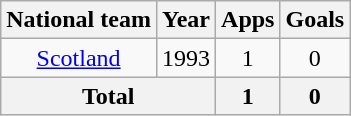<table class=wikitable style=text-align:center>
<tr>
<th>National team</th>
<th>Year</th>
<th>Apps</th>
<th>Goals</th>
</tr>
<tr>
<td><a href='#'>Scotland</a></td>
<td>1993</td>
<td>1</td>
<td>0</td>
</tr>
<tr>
<th colspan=2>Total</th>
<th>1</th>
<th>0</th>
</tr>
</table>
